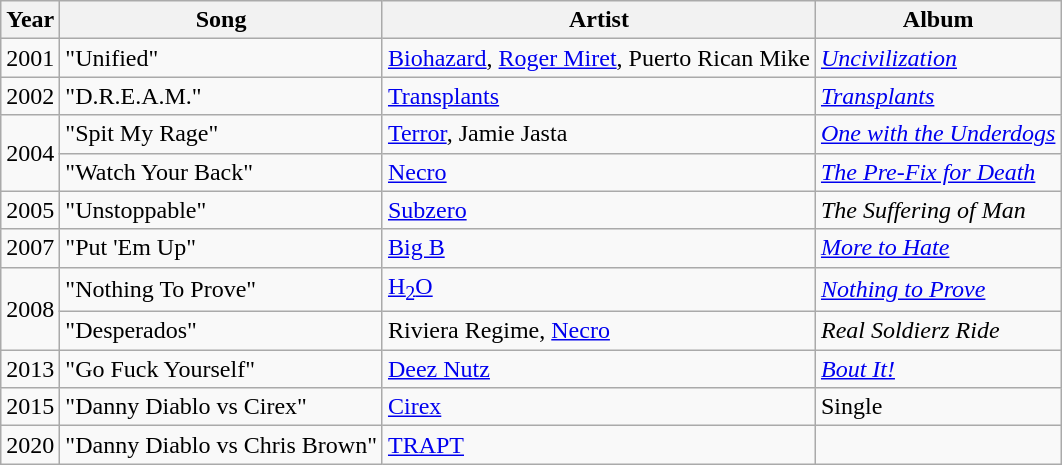<table class="wikitable">
<tr>
<th>Year</th>
<th>Song</th>
<th>Artist</th>
<th>Album</th>
</tr>
<tr>
<td>2001</td>
<td>"Unified"</td>
<td><a href='#'>Biohazard</a>, <a href='#'>Roger Miret</a>, Puerto Rican Mike</td>
<td><em><a href='#'>Uncivilization</a></em></td>
</tr>
<tr>
<td>2002</td>
<td>"D.R.E.A.M."</td>
<td><a href='#'>Transplants</a></td>
<td><em><a href='#'>Transplants</a></em></td>
</tr>
<tr>
<td rowspan="2">2004</td>
<td>"Spit My Rage"</td>
<td><a href='#'>Terror</a>, Jamie Jasta</td>
<td><em><a href='#'>One with the Underdogs</a></em></td>
</tr>
<tr>
<td>"Watch Your Back"</td>
<td><a href='#'>Necro</a></td>
<td><em><a href='#'>The Pre-Fix for Death</a></em></td>
</tr>
<tr>
<td>2005</td>
<td>"Unstoppable"</td>
<td><a href='#'>Subzero</a></td>
<td><em>The Suffering of Man</em></td>
</tr>
<tr>
<td>2007</td>
<td>"Put 'Em Up"</td>
<td><a href='#'>Big B</a></td>
<td><em><a href='#'>More to Hate</a></em></td>
</tr>
<tr>
<td rowspan="2">2008</td>
<td>"Nothing To Prove"</td>
<td><a href='#'>H<sub>2</sub>O</a></td>
<td><em><a href='#'>Nothing to Prove</a></em></td>
</tr>
<tr>
<td>"Desperados"</td>
<td>Riviera Regime, <a href='#'>Necro</a></td>
<td><em>Real Soldierz Ride</em></td>
</tr>
<tr>
<td>2013</td>
<td>"Go Fuck Yourself"</td>
<td><a href='#'>Deez Nutz</a></td>
<td><em><a href='#'>Bout It!</a></em></td>
</tr>
<tr>
<td>2015</td>
<td>"Danny Diablo vs Cirex"</td>
<td><a href='#'>Cirex</a></td>
<td>Single</td>
</tr>
<tr>
<td>2020</td>
<td>"Danny Diablo vs Chris Brown"</td>
<td><a href='#'>TRAPT</a></td>
</tr>
</table>
